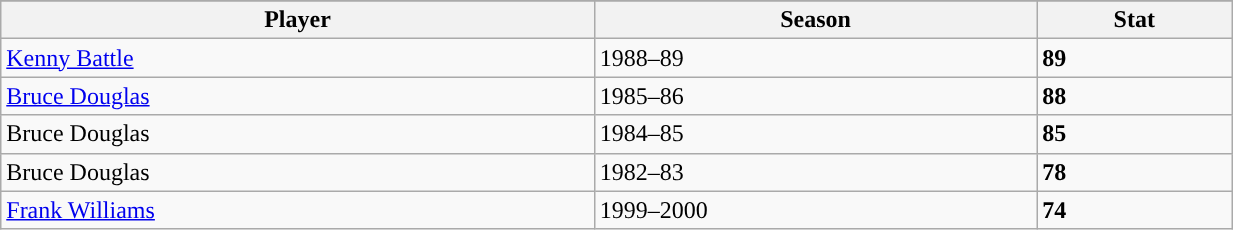<table class="wikitable sortable" style="text-align: left; width: 65%">
<tr>
</tr>
<tr>
<th>Player</th>
<th>Season</th>
<th>Stat</th>
</tr>
<tr>
<td><a href='#'>Kenny Battle</a></td>
<td>1988–89</td>
<td><strong>89</strong></td>
</tr>
<tr>
<td><a href='#'>Bruce Douglas</a></td>
<td>1985–86</td>
<td><strong>88</strong></td>
</tr>
<tr>
<td>Bruce Douglas</td>
<td>1984–85</td>
<td><strong>85</strong></td>
</tr>
<tr>
<td>Bruce Douglas</td>
<td>1982–83</td>
<td><strong>78</strong></td>
</tr>
<tr>
<td><a href='#'>Frank Williams</a></td>
<td>1999–2000</td>
<td><strong>74</strong></td>
</tr>
</table>
